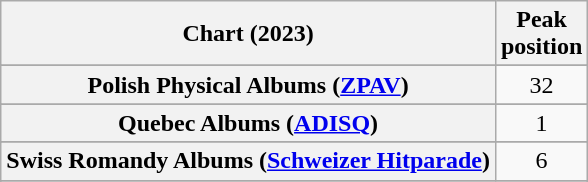<table class="wikitable sortable plainrowheaders" style="text-align:center;">
<tr>
<th scope="col">Chart (2023)</th>
<th scope="col">Peak<br>position</th>
</tr>
<tr>
</tr>
<tr>
</tr>
<tr>
</tr>
<tr>
</tr>
<tr>
<th scope="row">Polish Physical Albums (<a href='#'>ZPAV</a>)</th>
<td>32</td>
</tr>
<tr>
</tr>
<tr>
<th scope="row">Quebec Albums (<a href='#'>ADISQ</a>)</th>
<td>1</td>
</tr>
<tr>
</tr>
<tr>
</tr>
<tr>
<th scope="row">Swiss Romandy Albums (<a href='#'>Schweizer Hitparade</a>)</th>
<td>6</td>
</tr>
<tr>
</tr>
<tr>
</tr>
<tr>
</tr>
<tr>
</tr>
<tr>
</tr>
</table>
